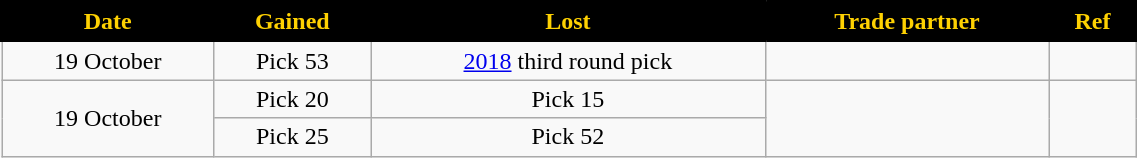<table class="wikitable" style="text-align:center; font-size:100%; width:60%;">
<tr>
<th style="background:black; color:#FED102; border: solid black 2px;">Date</th>
<th style="background:black; color:#FED102; border: solid black 2px;">Gained</th>
<th style="background:black; color:#FED102; border: solid black 2px;">Lost</th>
<th style="background:black; color:#FED102; border: solid black 2px;">Trade partner</th>
<th style="background:black; color:#FED102; border: solid black 2px;">Ref</th>
</tr>
<tr>
<td>19 October</td>
<td>Pick 53</td>
<td><a href='#'>2018</a> third round pick</td>
<td></td>
<td></td>
</tr>
<tr>
<td rowspan=2>19 October</td>
<td>Pick 20</td>
<td>Pick 15</td>
<td rowspan=2></td>
<td rowspan=2></td>
</tr>
<tr>
<td>Pick 25</td>
<td>Pick 52</td>
</tr>
</table>
